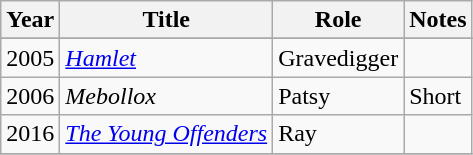<table class="wikitable plainrowheaders sortable">
<tr>
<th scope="col">Year</th>
<th scope="col">Title</th>
<th scope="col">Role</th>
<th scope="col" class="unsortable">Notes</th>
</tr>
<tr>
</tr>
<tr>
<td>2005</td>
<td><em><a href='#'>Hamlet</a></em></td>
<td>Gravedigger</td>
<td></td>
</tr>
<tr>
<td>2006</td>
<td><em>Mebollox</em></td>
<td>Patsy</td>
<td>Short</td>
</tr>
<tr>
<td>2016</td>
<td><em><a href='#'>The Young Offenders</a></em></td>
<td>Ray</td>
<td></td>
</tr>
<tr>
</tr>
</table>
